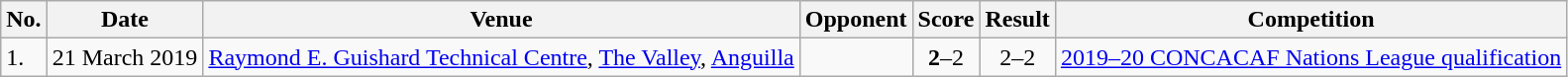<table class="wikitable" style="font-size:100%;">
<tr>
<th>No.</th>
<th>Date</th>
<th>Venue</th>
<th>Opponent</th>
<th>Score</th>
<th>Result</th>
<th>Competition</th>
</tr>
<tr>
<td>1.</td>
<td>21 March 2019</td>
<td><a href='#'>Raymond E. Guishard Technical Centre</a>, <a href='#'>The Valley</a>, <a href='#'>Anguilla</a></td>
<td></td>
<td align=center><strong>2</strong>–2</td>
<td align=center>2–2</td>
<td><a href='#'>2019–20 CONCACAF Nations League qualification</a></td>
</tr>
</table>
